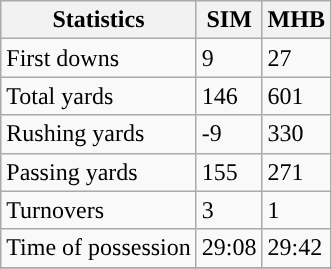<table class="wikitable" style="float: left;">
<tr>
<th>Statistics</th>
<th>SIM</th>
<th>MHB</th>
</tr>
<tr>
<td>First downs</td>
<td>9</td>
<td>27</td>
</tr>
<tr>
<td>Total yards</td>
<td>146</td>
<td>601</td>
</tr>
<tr>
<td>Rushing yards</td>
<td>-9</td>
<td>330</td>
</tr>
<tr>
<td>Passing yards</td>
<td>155</td>
<td>271</td>
</tr>
<tr>
<td>Turnovers</td>
<td>3</td>
<td>1</td>
</tr>
<tr>
<td>Time of possession</td>
<td>29:08</td>
<td>29:42</td>
</tr>
<tr>
</tr>
</table>
